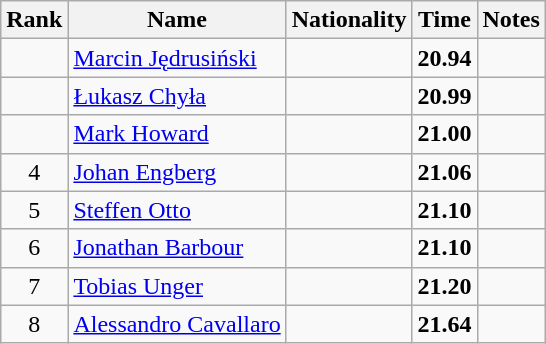<table class="wikitable sortable" style="text-align:center">
<tr>
<th>Rank</th>
<th>Name</th>
<th>Nationality</th>
<th>Time</th>
<th>Notes</th>
</tr>
<tr>
<td></td>
<td align=left><a href='#'>Marcin Jędrusiński</a></td>
<td align=left></td>
<td><strong>20.94</strong></td>
<td></td>
</tr>
<tr>
<td></td>
<td align=left><a href='#'>Łukasz Chyła</a></td>
<td align=left></td>
<td><strong>20.99</strong></td>
<td></td>
</tr>
<tr>
<td></td>
<td align=left><a href='#'>Mark Howard</a></td>
<td align=left></td>
<td><strong>21.00</strong></td>
<td></td>
</tr>
<tr>
<td>4</td>
<td align=left><a href='#'>Johan Engberg</a></td>
<td align=left></td>
<td><strong>21.06</strong></td>
<td></td>
</tr>
<tr>
<td>5</td>
<td align=left><a href='#'>Steffen Otto</a></td>
<td align=left></td>
<td><strong>21.10</strong></td>
<td></td>
</tr>
<tr>
<td>6</td>
<td align=left><a href='#'>Jonathan Barbour</a></td>
<td align=left></td>
<td><strong>21.10</strong></td>
<td></td>
</tr>
<tr>
<td>7</td>
<td align=left><a href='#'>Tobias Unger</a></td>
<td align=left></td>
<td><strong>21.20</strong></td>
<td></td>
</tr>
<tr>
<td>8</td>
<td align=left><a href='#'>Alessandro Cavallaro</a></td>
<td align=left></td>
<td><strong>21.64</strong></td>
<td></td>
</tr>
</table>
